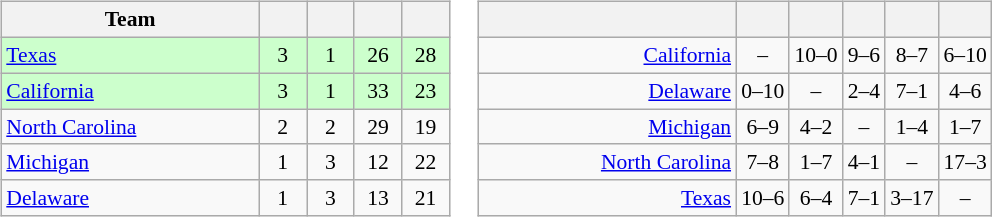<table>
<tr>
<td><br><table class="wikitable" style="text-align: center; font-size: 90%;">
<tr>
<th width=165>Team</th>
<th width=25></th>
<th width=25></th>
<th width=25></th>
<th width=25></th>
</tr>
<tr bgcolor="#ccffcc">
<td align="left"> <a href='#'>Texas</a></td>
<td>3</td>
<td>1</td>
<td>26</td>
<td>28</td>
</tr>
<tr bgcolor="#ccffcc">
<td align="left"> <a href='#'>California</a></td>
<td>3</td>
<td>1</td>
<td>33</td>
<td>23</td>
</tr>
<tr>
<td align="left"> <a href='#'>North Carolina</a></td>
<td>2</td>
<td>2</td>
<td>29</td>
<td>19</td>
</tr>
<tr>
<td align="left"> <a href='#'>Michigan</a></td>
<td>1</td>
<td>3</td>
<td>12</td>
<td>22</td>
</tr>
<tr>
<td align="left"> <a href='#'>Delaware</a></td>
<td>1</td>
<td>3</td>
<td>13</td>
<td>21</td>
</tr>
</table>
</td>
<td><br><table class="wikitable" style="text-align:center; font-size:90%;">
<tr>
<th width=165> </th>
<th></th>
<th></th>
<th></th>
<th></th>
<th></th>
</tr>
<tr>
<td style="text-align:right;"><a href='#'>California</a> </td>
<td>–</td>
<td>10–0</td>
<td>9–6</td>
<td>8–7</td>
<td>6–10</td>
</tr>
<tr>
<td style="text-align:right;"><a href='#'>Delaware</a> </td>
<td>0–10</td>
<td>–</td>
<td>2–4</td>
<td>7–1</td>
<td>4–6</td>
</tr>
<tr>
<td style="text-align:right;"><a href='#'>Michigan</a> </td>
<td>6–9</td>
<td>4–2</td>
<td>–</td>
<td>1–4</td>
<td>1–7</td>
</tr>
<tr>
<td style="text-align:right;"><a href='#'>North Carolina</a> </td>
<td>7–8</td>
<td>1–7</td>
<td>4–1</td>
<td>–</td>
<td>17–3</td>
</tr>
<tr>
<td style="text-align:right;"><a href='#'>Texas</a> </td>
<td>10–6</td>
<td>6–4</td>
<td>7–1</td>
<td>3–17</td>
<td>–</td>
</tr>
</table>
</td>
</tr>
</table>
